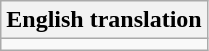<table class="wikitable">
<tr>
<th>English translation</th>
</tr>
<tr style="vertical-align:top; text-align:center; white-space:nowrap;">
<td></td>
</tr>
</table>
